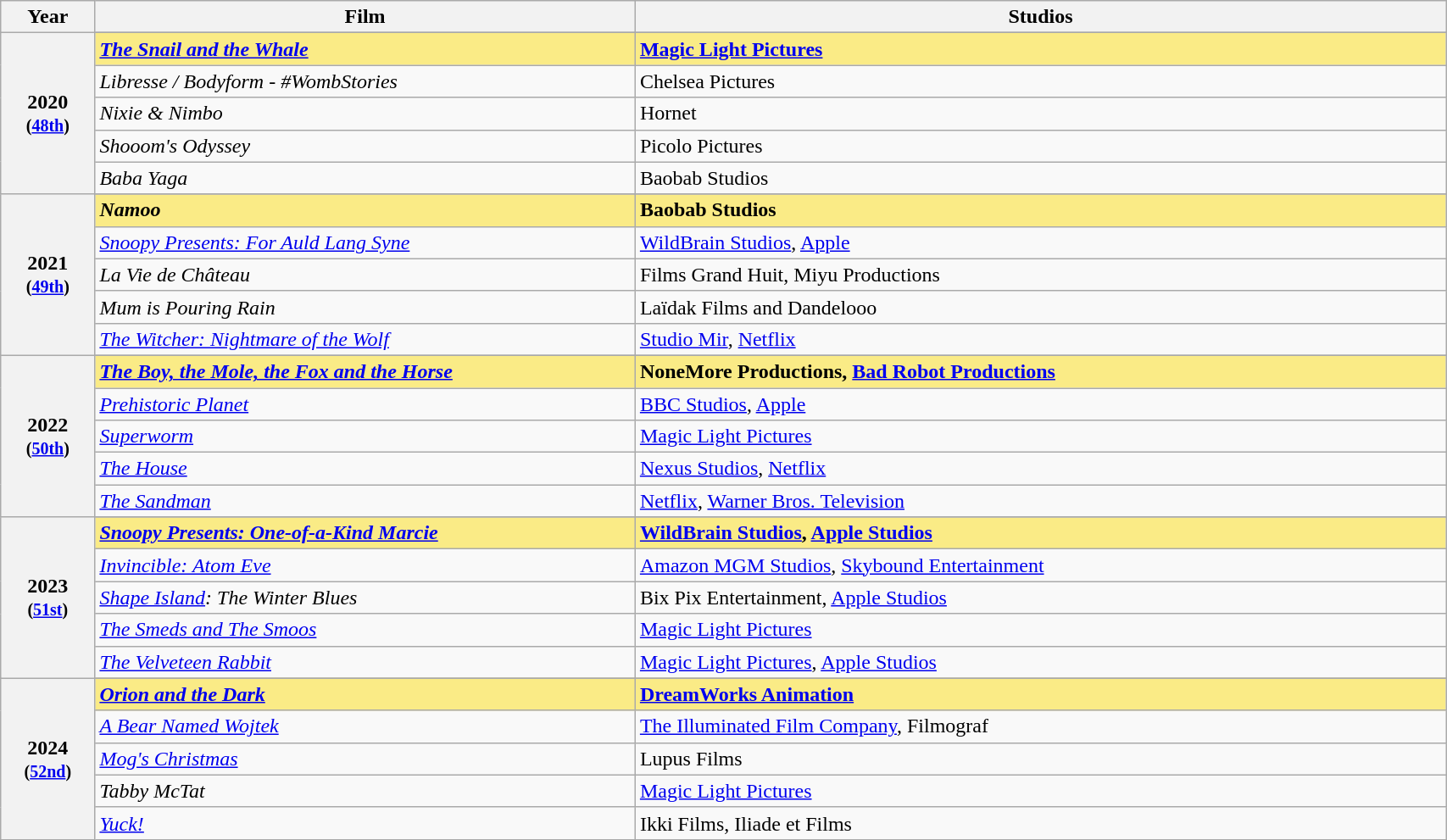<table class="wikitable" style="width:90%;">
<tr>
<th style="width:3%;">Year</th>
<th style="width:20%;">Film</th>
<th style="width:30%;">Studios</th>
</tr>
<tr>
<th rowspan="6" style="text-align:center;">2020 <br><small>(<a href='#'>48th</a>)</small><br></th>
</tr>
<tr>
<td style="background:#FAEB86;"><strong><em><a href='#'>The Snail and the Whale</a></em></strong></td>
<td style="background:#FAEB86;"><strong><a href='#'>Magic Light Pictures</a></strong></td>
</tr>
<tr>
<td><em>Libresse / Bodyform - #WombStories</em></td>
<td>Chelsea Pictures</td>
</tr>
<tr>
<td><em>Nixie & Nimbo</em></td>
<td>Hornet</td>
</tr>
<tr>
<td><em>Shooom's Odyssey</em></td>
<td>Picolo Pictures</td>
</tr>
<tr>
<td><em>Baba Yaga</em></td>
<td>Baobab Studios</td>
</tr>
<tr>
<th rowspan="6" style="text-align:center;">2021 <br><small>(<a href='#'>49th</a>)</small><br></th>
</tr>
<tr>
<td style="background:#FAEB86;"><strong><em>Namoo</em></strong></td>
<td style="background:#FAEB86;"><strong>Baobab Studios</strong></td>
</tr>
<tr>
<td><em><a href='#'>Snoopy Presents: For Auld Lang Syne</a></em></td>
<td><a href='#'>WildBrain Studios</a>, <a href='#'>Apple</a></td>
</tr>
<tr>
<td><em>La Vie de Château</em></td>
<td>Films Grand Huit, Miyu Productions</td>
</tr>
<tr>
<td><em>Mum is Pouring Rain</em></td>
<td>Laïdak Films and Dandelooo</td>
</tr>
<tr>
<td><em><a href='#'>The Witcher: Nightmare of the Wolf</a></em></td>
<td><a href='#'>Studio Mir</a>, <a href='#'>Netflix</a></td>
</tr>
<tr>
<th rowspan="6" style="text-align:center;">2022 <br><small>(<a href='#'>50th</a>)</small><br></th>
</tr>
<tr>
<td style="background:#FAEB86;"><strong><em><a href='#'>The Boy, the Mole, the Fox and the Horse</a></em></strong></td>
<td style="background:#FAEB86;"><strong>NoneMore Productions, <a href='#'>Bad Robot Productions</a></strong></td>
</tr>
<tr>
<td><em><a href='#'>Prehistoric Planet</a></em></td>
<td><a href='#'>BBC Studios</a>, <a href='#'>Apple</a></td>
</tr>
<tr>
<td><em><a href='#'>Superworm</a></em></td>
<td><a href='#'>Magic Light Pictures</a></td>
</tr>
<tr>
<td><em><a href='#'>The House</a></em></td>
<td><a href='#'>Nexus Studios</a>, <a href='#'>Netflix</a></td>
</tr>
<tr>
<td><em><a href='#'>The Sandman</a></em></td>
<td><a href='#'>Netflix</a>, <a href='#'>Warner Bros. Television</a></td>
</tr>
<tr>
<th rowspan="6" style="text-align:center;">2023 <br><small>(<a href='#'>51st</a>)</small><br></th>
</tr>
<tr>
<td style="background:#FAEB86"><strong><em><a href='#'>Snoopy Presents: One-of-a-Kind Marcie</a></em></strong></td>
<td style="background:#FAEB86"><strong><a href='#'>WildBrain Studios</a>, <a href='#'>Apple Studios</a></strong></td>
</tr>
<tr>
<td><em><a href='#'>Invincible: Atom Eve</a></em></td>
<td><a href='#'>Amazon MGM Studios</a>, <a href='#'>Skybound Entertainment</a></td>
</tr>
<tr>
<td><em><a href='#'>Shape Island</a>: The Winter Blues</em></td>
<td>Bix Pix Entertainment, <a href='#'>Apple Studios</a></td>
</tr>
<tr>
<td><em><a href='#'>The Smeds and The Smoos</a></em></td>
<td><a href='#'>Magic Light Pictures</a></td>
</tr>
<tr>
<td><em><a href='#'>The Velveteen Rabbit</a></em></td>
<td><a href='#'>Magic Light Pictures</a>, <a href='#'>Apple Studios</a></td>
</tr>
<tr>
<th rowspan="6" style="text-align:center;">2024 <br><small>(<a href='#'>52nd</a>)</small><br></th>
</tr>
<tr>
<td style="background:#FAEB86"><strong><em><a href='#'>Orion and the Dark</a></em></strong></td>
<td style="background:#FAEB86"><strong><a href='#'>DreamWorks Animation</a></strong></td>
</tr>
<tr>
<td><em><a href='#'>A Bear Named Wojtek</a></em></td>
<td><a href='#'>The Illuminated Film Company</a>, Filmograf</td>
</tr>
<tr>
<td><em><a href='#'>Mog's Christmas</a></em></td>
<td>Lupus Films</td>
</tr>
<tr>
<td><em>Tabby McTat</em></td>
<td><a href='#'>Magic Light Pictures</a></td>
</tr>
<tr>
<td><em><a href='#'>Yuck!</a></em></td>
<td>Ikki Films, Iliade et Films</td>
</tr>
</table>
